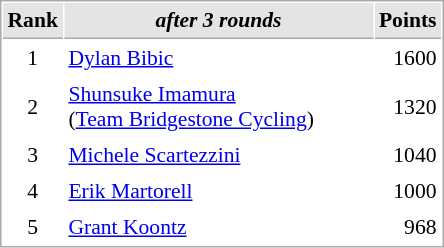<table cellspacing="1" cellpadding="3" style="border:1px solid #aaa; font-size:90%;">
<tr style="background:#e4e4e4;">
<th style="border-bottom:1px solid #aaa; width:10px;">Rank</th>
<th style="border-bottom:1px solid #aaa; width:200px; white-space:nowrap;"><em>after 3 rounds</em></th>
<th style="border-bottom:1px solid #aaa; width:20px;">Points</th>
</tr>
<tr>
<td align=center>1</td>
<td> <a href='#'>Dylan Bibic</a></td>
<td align=right>1600</td>
</tr>
<tr>
<td align=center>2</td>
<td> <a href='#'>Shunsuke Imamura</a><br>(<a href='#'>Team Bridgestone Cycling</a>)</td>
<td align=right>1320</td>
</tr>
<tr>
<td align=center>3</td>
<td> <a href='#'>Michele Scartezzini</a></td>
<td align=right>1040</td>
</tr>
<tr>
<td align=center>4</td>
<td> <a href='#'>Erik Martorell</a></td>
<td align=right>1000</td>
</tr>
<tr>
<td align=center>5</td>
<td> <a href='#'>Grant Koontz</a></td>
<td align=right>968</td>
</tr>
</table>
